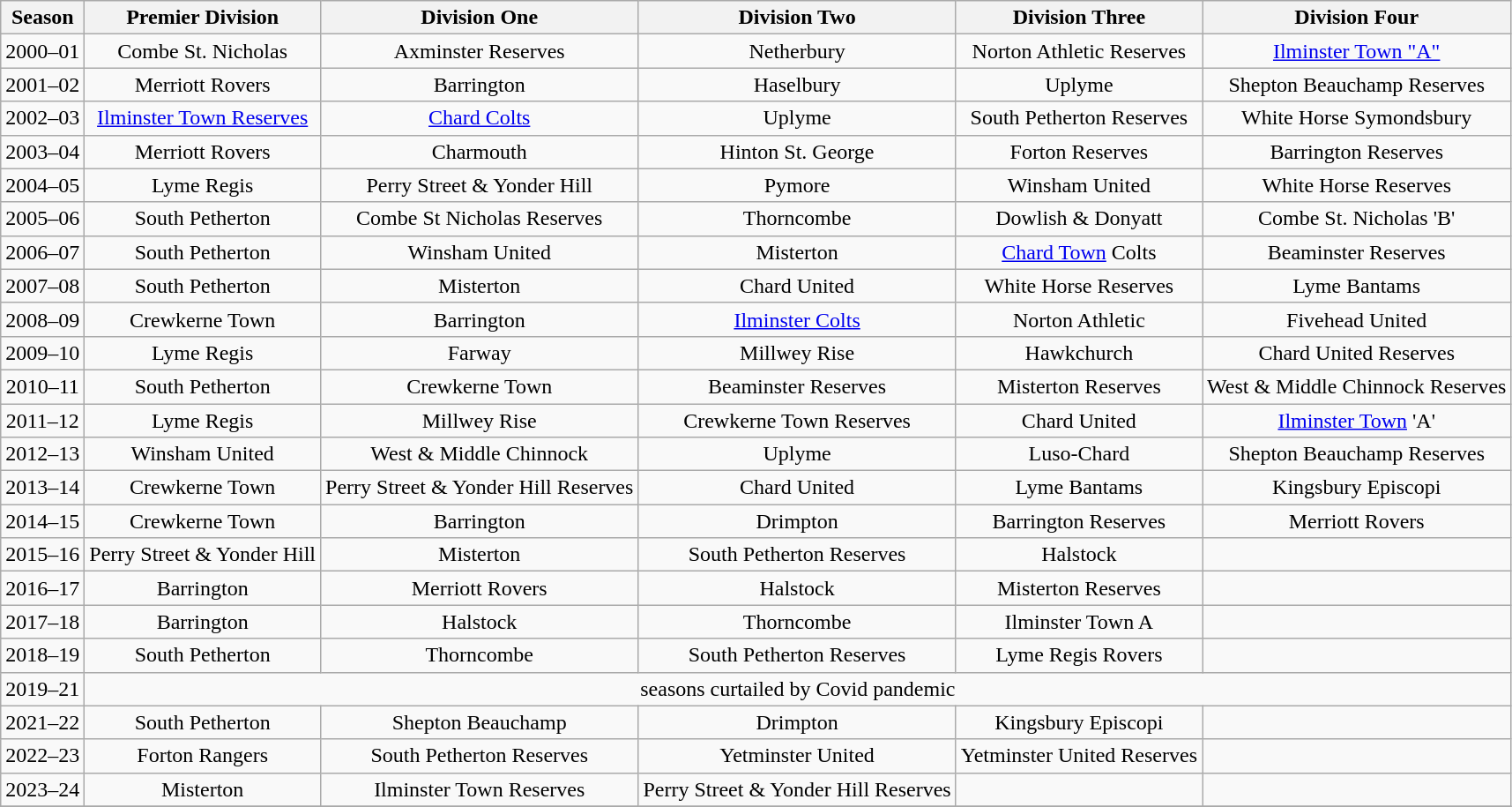<table class="wikitable" style="text-align:center">
<tr>
<th>Season</th>
<th>Premier Division</th>
<th>Division One</th>
<th>Division Two</th>
<th>Division Three</th>
<th>Division Four</th>
</tr>
<tr>
<td>2000–01</td>
<td>Combe St. Nicholas</td>
<td>Axminster Reserves</td>
<td>Netherbury</td>
<td>Norton Athletic Reserves</td>
<td><a href='#'>Ilminster Town "A"</a></td>
</tr>
<tr>
<td>2001–02</td>
<td>Merriott Rovers</td>
<td>Barrington</td>
<td>Haselbury</td>
<td>Uplyme</td>
<td>Shepton Beauchamp Reserves</td>
</tr>
<tr>
<td>2002–03</td>
<td><a href='#'>Ilminster Town Reserves</a></td>
<td><a href='#'>Chard Colts</a></td>
<td>Uplyme</td>
<td>South Petherton Reserves</td>
<td>White Horse Symondsbury</td>
</tr>
<tr>
<td>2003–04</td>
<td>Merriott Rovers</td>
<td>Charmouth</td>
<td>Hinton St. George</td>
<td>Forton Reserves</td>
<td>Barrington Reserves</td>
</tr>
<tr>
<td>2004–05</td>
<td>Lyme Regis</td>
<td>Perry Street & Yonder Hill</td>
<td>Pymore</td>
<td>Winsham United</td>
<td>White Horse Reserves</td>
</tr>
<tr>
<td>2005–06</td>
<td>South Petherton</td>
<td>Combe St Nicholas Reserves</td>
<td>Thorncombe</td>
<td>Dowlish & Donyatt</td>
<td>Combe St. Nicholas 'B'</td>
</tr>
<tr>
<td>2006–07</td>
<td>South Petherton</td>
<td>Winsham United</td>
<td>Misterton</td>
<td><a href='#'>Chard Town</a> Colts</td>
<td>Beaminster Reserves</td>
</tr>
<tr>
<td>2007–08</td>
<td>South Petherton</td>
<td>Misterton</td>
<td>Chard United</td>
<td>White Horse Reserves</td>
<td>Lyme Bantams</td>
</tr>
<tr>
<td>2008–09</td>
<td>Crewkerne Town</td>
<td>Barrington</td>
<td><a href='#'>Ilminster Colts</a></td>
<td>Norton Athletic</td>
<td>Fivehead United</td>
</tr>
<tr>
<td>2009–10</td>
<td>Lyme Regis</td>
<td>Farway</td>
<td>Millwey Rise</td>
<td>Hawkchurch</td>
<td>Chard United Reserves</td>
</tr>
<tr>
<td>2010–11</td>
<td>South Petherton</td>
<td>Crewkerne Town</td>
<td>Beaminster Reserves</td>
<td>Misterton Reserves</td>
<td>West & Middle Chinnock Reserves</td>
</tr>
<tr>
<td>2011–12</td>
<td>Lyme Regis</td>
<td>Millwey Rise</td>
<td>Crewkerne Town Reserves</td>
<td>Chard United</td>
<td><a href='#'>Ilminster Town</a> 'A'</td>
</tr>
<tr>
<td>2012–13</td>
<td>Winsham United</td>
<td>West & Middle Chinnock</td>
<td>Uplyme</td>
<td>Luso-Chard</td>
<td>Shepton Beauchamp Reserves</td>
</tr>
<tr>
<td>2013–14</td>
<td>Crewkerne Town</td>
<td>Perry Street & Yonder Hill Reserves</td>
<td>Chard United</td>
<td>Lyme Bantams</td>
<td>Kingsbury Episcopi</td>
</tr>
<tr>
<td>2014–15</td>
<td>Crewkerne Town</td>
<td>Barrington</td>
<td>Drimpton</td>
<td>Barrington Reserves</td>
<td>Merriott Rovers</td>
</tr>
<tr>
<td>2015–16</td>
<td>Perry Street & Yonder Hill</td>
<td>Misterton</td>
<td>South Petherton Reserves</td>
<td>Halstock</td>
<td></td>
</tr>
<tr>
<td>2016–17</td>
<td>Barrington</td>
<td>Merriott Rovers</td>
<td>Halstock</td>
<td>Misterton Reserves</td>
<td></td>
</tr>
<tr>
<td>2017–18</td>
<td>Barrington</td>
<td>Halstock</td>
<td>Thorncombe</td>
<td>Ilminster Town A</td>
<td></td>
</tr>
<tr>
<td>2018–19</td>
<td>South Petherton</td>
<td>Thorncombe</td>
<td>South Petherton Reserves</td>
<td>Lyme Regis Rovers</td>
<td></td>
</tr>
<tr>
<td>2019–21</td>
<td colspan=5>seasons curtailed by Covid pandemic</td>
</tr>
<tr>
<td>2021–22</td>
<td>South Petherton</td>
<td>Shepton Beauchamp</td>
<td>Drimpton</td>
<td>Kingsbury Episcopi</td>
<td></td>
</tr>
<tr>
<td>2022–23</td>
<td>Forton Rangers</td>
<td>South Petherton Reserves</td>
<td>Yetminster United</td>
<td>Yetminster United Reserves</td>
<td></td>
</tr>
<tr>
<td>2023–24</td>
<td>Misterton</td>
<td>Ilminster Town Reserves</td>
<td>Perry Street & Yonder Hill Reserves</td>
<td></td>
<td></td>
</tr>
<tr>
</tr>
</table>
